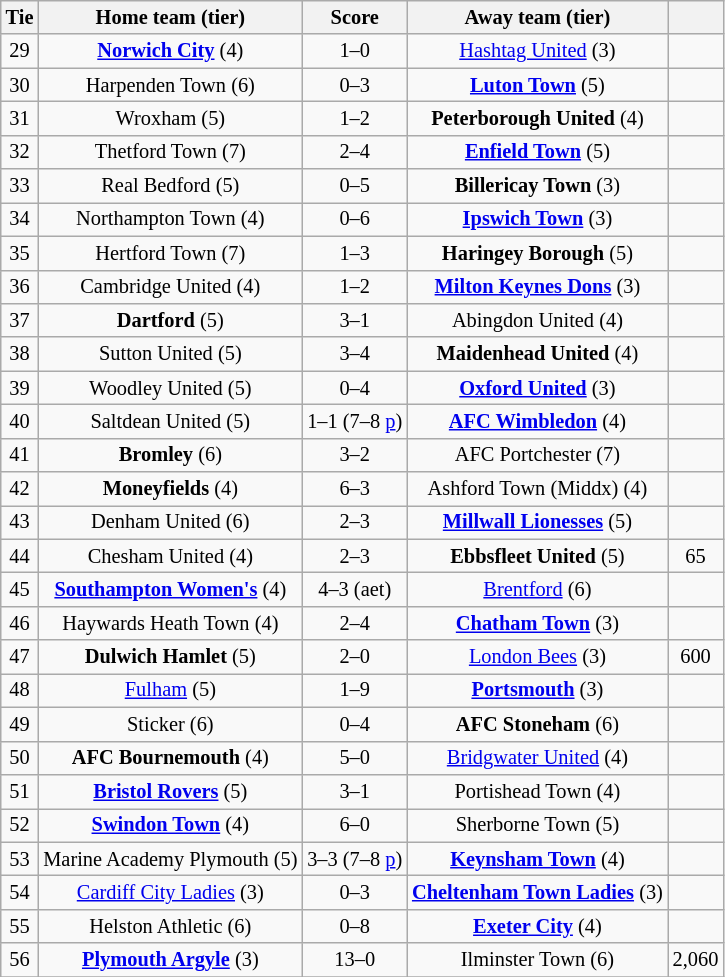<table class="wikitable" style="text-align:center; font-size:85%">
<tr>
<th>Tie</th>
<th>Home team (tier)</th>
<th>Score</th>
<th>Away team (tier)</th>
<th></th>
</tr>
<tr>
<td>29</td>
<td><strong><a href='#'>Norwich City</a></strong> (4)</td>
<td>1–0</td>
<td><a href='#'>Hashtag United</a> (3)</td>
<td></td>
</tr>
<tr>
<td>30</td>
<td>Harpenden Town (6)</td>
<td>0–3</td>
<td><strong><a href='#'>Luton Town</a></strong> (5)</td>
<td></td>
</tr>
<tr>
<td>31</td>
<td>Wroxham (5)</td>
<td>1–2</td>
<td><strong>Peterborough United</strong> (4)</td>
<td></td>
</tr>
<tr>
<td>32</td>
<td>Thetford Town (7)</td>
<td>2–4</td>
<td><strong><a href='#'>Enfield Town</a></strong> (5)</td>
<td></td>
</tr>
<tr>
<td>33</td>
<td>Real Bedford (5)</td>
<td>0–5</td>
<td><strong>Billericay Town</strong> (3)</td>
<td></td>
</tr>
<tr>
<td>34</td>
<td>Northampton Town (4)</td>
<td>0–6</td>
<td><strong><a href='#'>Ipswich Town</a></strong> (3)</td>
<td></td>
</tr>
<tr>
<td>35</td>
<td>Hertford Town (7)</td>
<td>1–3</td>
<td><strong>Haringey Borough</strong> (5)</td>
<td></td>
</tr>
<tr>
<td>36</td>
<td>Cambridge United (4)</td>
<td>1–2</td>
<td><strong><a href='#'>Milton Keynes Dons</a></strong> (3)</td>
<td></td>
</tr>
<tr>
<td>37</td>
<td><strong>Dartford</strong> (5)</td>
<td>3–1</td>
<td>Abingdon United (4)</td>
<td></td>
</tr>
<tr>
<td>38</td>
<td>Sutton United (5)</td>
<td>3–4</td>
<td><strong>Maidenhead United</strong> (4)</td>
<td></td>
</tr>
<tr>
<td>39</td>
<td>Woodley United (5)</td>
<td>0–4</td>
<td><strong><a href='#'>Oxford United</a></strong> (3)</td>
<td></td>
</tr>
<tr>
<td>40</td>
<td>Saltdean United (5)</td>
<td>1–1 (7–8 <a href='#'>p</a>)</td>
<td><strong><a href='#'>AFC Wimbledon</a></strong> (4)</td>
<td></td>
</tr>
<tr>
<td>41</td>
<td><strong>Bromley</strong> (6)</td>
<td>3–2</td>
<td>AFC Portchester (7)</td>
<td></td>
</tr>
<tr>
<td>42</td>
<td><strong>Moneyfields</strong> (4)</td>
<td>6–3</td>
<td>Ashford Town (Middx) (4)</td>
<td></td>
</tr>
<tr>
<td>43</td>
<td>Denham United (6)</td>
<td>2–3</td>
<td><strong><a href='#'>Millwall Lionesses</a></strong> (5)</td>
<td></td>
</tr>
<tr>
<td>44</td>
<td>Chesham United (4)</td>
<td>2–3</td>
<td><strong>Ebbsfleet United</strong> (5)</td>
<td>65</td>
</tr>
<tr>
<td>45</td>
<td><strong><a href='#'>Southampton Women's</a></strong> (4)</td>
<td>4–3 (aet)</td>
<td><a href='#'>Brentford</a> (6)</td>
<td></td>
</tr>
<tr>
<td>46</td>
<td>Haywards Heath Town (4)</td>
<td>2–4</td>
<td><strong><a href='#'>Chatham Town</a></strong> (3)</td>
<td></td>
</tr>
<tr>
<td>47</td>
<td><strong>Dulwich Hamlet</strong> (5)</td>
<td>2–0</td>
<td><a href='#'>London Bees</a> (3)</td>
<td>600</td>
</tr>
<tr>
<td>48</td>
<td><a href='#'>Fulham</a> (5)</td>
<td>1–9</td>
<td><strong><a href='#'>Portsmouth</a></strong> (3)</td>
<td></td>
</tr>
<tr>
<td>49</td>
<td>Sticker (6)</td>
<td>0–4</td>
<td><strong>AFC Stoneham</strong> (6)</td>
<td></td>
</tr>
<tr>
<td>50</td>
<td><strong>AFC Bournemouth</strong> (4)</td>
<td>5–0</td>
<td><a href='#'>Bridgwater United</a> (4)</td>
<td></td>
</tr>
<tr>
<td>51</td>
<td><strong><a href='#'>Bristol Rovers</a></strong> (5)</td>
<td>3–1</td>
<td>Portishead Town (4)</td>
<td></td>
</tr>
<tr>
<td>52</td>
<td><strong><a href='#'>Swindon Town</a></strong> (4)</td>
<td>6–0</td>
<td>Sherborne Town (5)</td>
<td></td>
</tr>
<tr>
<td>53</td>
<td>Marine Academy Plymouth (5)</td>
<td>3–3 (7–8 <a href='#'>p</a>)</td>
<td><strong><a href='#'>Keynsham Town</a></strong> (4)</td>
<td></td>
</tr>
<tr>
<td>54</td>
<td><a href='#'>Cardiff City Ladies</a> (3)</td>
<td>0–3</td>
<td><strong><a href='#'>Cheltenham Town Ladies</a></strong> (3)</td>
<td></td>
</tr>
<tr>
<td>55</td>
<td>Helston Athletic (6)</td>
<td>0–8</td>
<td><strong><a href='#'>Exeter City</a></strong> (4)</td>
<td></td>
</tr>
<tr>
<td>56</td>
<td><strong><a href='#'>Plymouth Argyle</a></strong> (3)</td>
<td>13–0</td>
<td>Ilminster Town (6)</td>
<td>2,060</td>
</tr>
<tr>
</tr>
</table>
